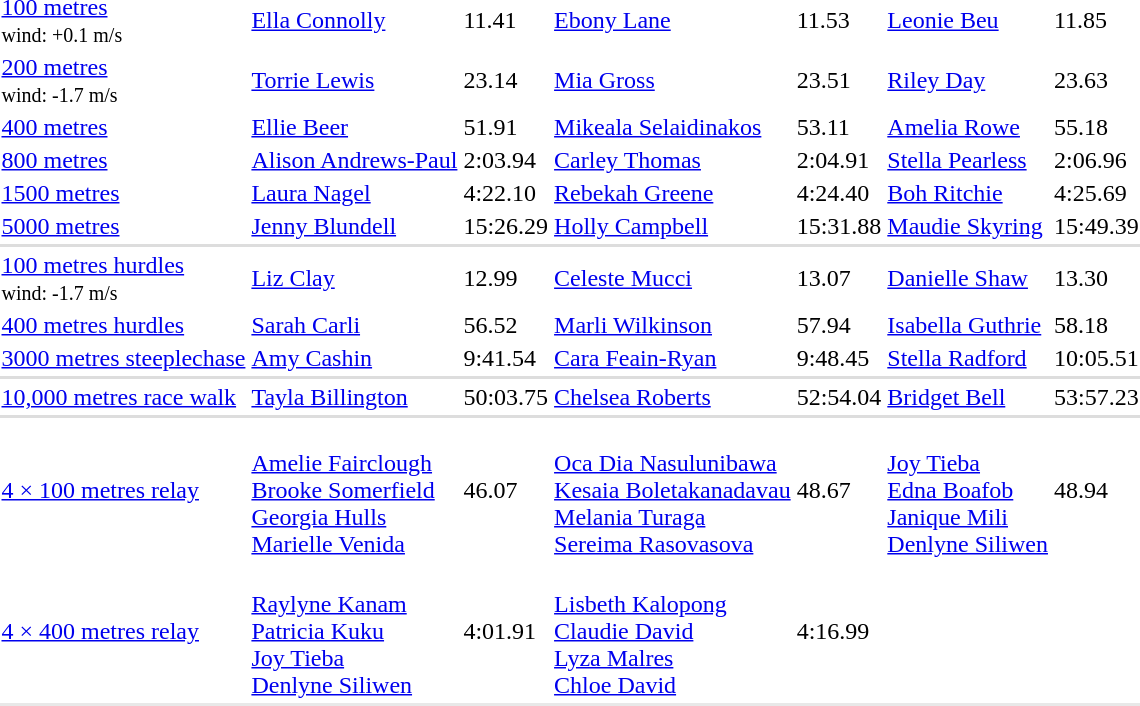<table>
<tr>
<td><a href='#'>100 metres</a><br><small>wind: +0.1 m/s</small></td>
<td><a href='#'>Ella Connolly</a> <br> </td>
<td>11.41</td>
<td><a href='#'>Ebony Lane</a> <br> </td>
<td>11.53</td>
<td><a href='#'>Leonie Beu</a> <br> </td>
<td>11.85</td>
</tr>
<tr>
<td><a href='#'>200 metres</a><br><small>wind: -1.7 m/s</small></td>
<td><a href='#'>Torrie Lewis</a> <br> </td>
<td>23.14 </td>
<td><a href='#'>Mia Gross</a> <br> </td>
<td>23.51</td>
<td><a href='#'>Riley Day</a> <br> </td>
<td>23.63</td>
</tr>
<tr>
<td><a href='#'>400 metres</a></td>
<td><a href='#'>Ellie Beer</a> <br> </td>
<td>51.91 </td>
<td><a href='#'>Mikeala Selaidinakos</a> <br> </td>
<td>53.11</td>
<td><a href='#'>Amelia Rowe</a> <br> </td>
<td>55.18</td>
</tr>
<tr>
<td><a href='#'>800 metres</a></td>
<td><a href='#'>Alison Andrews-Paul</a> <br> </td>
<td>2:03.94</td>
<td><a href='#'>Carley Thomas</a> <br> </td>
<td>2:04.91 </td>
<td><a href='#'>Stella Pearless</a> <br> </td>
<td>2:06.96</td>
</tr>
<tr>
<td><a href='#'>1500 metres</a></td>
<td><a href='#'>Laura Nagel</a> <br> </td>
<td>4:22.10</td>
<td><a href='#'>Rebekah Greene</a> <br> </td>
<td>4:24.40</td>
<td><a href='#'>Boh Ritchie</a> <br> </td>
<td>4:25.69</td>
</tr>
<tr>
<td><a href='#'>5000 metres</a></td>
<td><a href='#'>Jenny Blundell</a> <br> </td>
<td>15:26.29	</td>
<td><a href='#'>Holly Campbell</a> <br> </td>
<td>15:31.88</td>
<td><a href='#'>Maudie Skyring</a> <br> </td>
<td>15:49.39</td>
</tr>
<tr bgcolor=#DDDDDD>
<td colspan=8></td>
</tr>
<tr>
<td><a href='#'>100 metres hurdles</a><br><small>wind: -1.7 m/s</small></td>
<td><a href='#'>Liz Clay</a> <br> </td>
<td>12.99 </td>
<td><a href='#'>Celeste Mucci</a> <br> </td>
<td>13.07</td>
<td><a href='#'>Danielle Shaw</a> <br> </td>
<td>13.30</td>
</tr>
<tr>
<td><a href='#'>400 metres hurdles</a></td>
<td><a href='#'>Sarah Carli</a> <br> </td>
<td>56.52</td>
<td><a href='#'>Marli Wilkinson</a> <br> </td>
<td>57.94</td>
<td><a href='#'>Isabella Guthrie</a> <br> </td>
<td>58.18</td>
</tr>
<tr>
<td><a href='#'>3000 metres steeplechase</a></td>
<td><a href='#'>Amy Cashin</a> <br> </td>
<td>9:41.54 </td>
<td><a href='#'>Cara Feain-Ryan</a> <br> </td>
<td>9:48.45</td>
<td><a href='#'>Stella Radford</a> <br> </td>
<td>10:05.51</td>
</tr>
<tr bgcolor=#DDDDDD>
<td colspan=8></td>
</tr>
<tr>
<td><a href='#'>10,000 metres race walk</a></td>
<td><a href='#'>Tayla Billington</a> <br> </td>
<td>50:03.75</td>
<td><a href='#'>Chelsea Roberts</a> <br> </td>
<td>52:54.04</td>
<td><a href='#'>Bridget Bell</a> <br> </td>
<td>53:57.23</td>
</tr>
<tr bgcolor=#DDDDDD>
<td colspan=8></td>
</tr>
<tr>
<td><a href='#'>4 × 100 metres relay</a></td>
<td> <br><a href='#'>Amelie Fairclough</a><br><a href='#'>Brooke Somerfield</a><br><a href='#'>Georgia Hulls</a><br><a href='#'>Marielle Venida</a></td>
<td>46.07 </td>
<td> <br><a href='#'>Oca Dia Nasulunibawa</a><br><a href='#'>Kesaia Boletakanadavau</a><br><a href='#'>Melania Turaga</a><br><a href='#'>Sereima Rasovasova</a></td>
<td>48.67 </td>
<td> <br><a href='#'>Joy Tieba</a><br><a href='#'>Edna Boafob</a><br><a href='#'>Janique Mili</a><br><a href='#'>Denlyne Siliwen</a></td>
<td>48.94 </td>
</tr>
<tr>
<td><a href='#'>4 × 400 metres relay</a></td>
<td> <br><a href='#'>Raylyne Kanam</a><br><a href='#'>Patricia Kuku</a><br><a href='#'>Joy Tieba</a><br><a href='#'>Denlyne Siliwen</a></td>
<td>4:01.91 </td>
<td> <br><a href='#'>Lisbeth Kalopong</a><br><a href='#'>Claudie David</a><br><a href='#'>Lyza Malres</a><br><a href='#'>Chloe David</a></td>
<td>4:16.99 </td>
<td></td>
<td></td>
</tr>
<tr style="background:#e8e8e8;">
<td colspan=7></td>
</tr>
</table>
